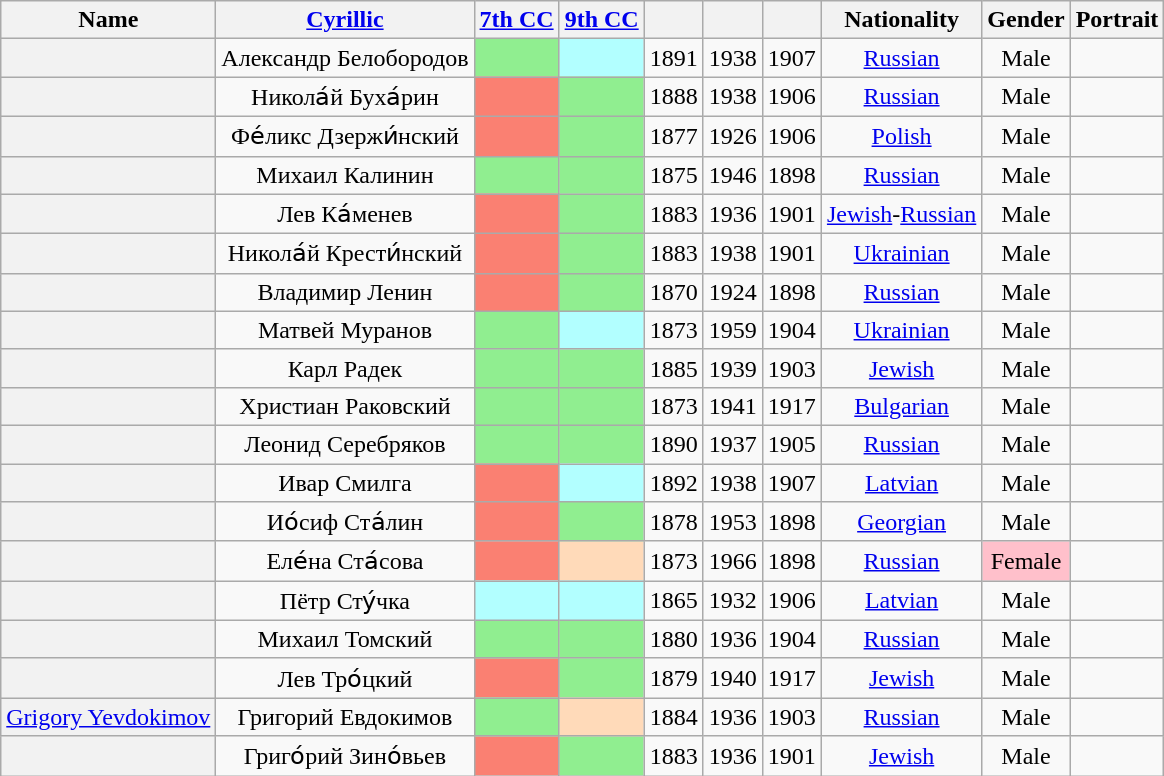<table class="wikitable sortable" style=text-align:center>
<tr>
<th scope="col">Name</th>
<th scope="col" class="unsortable"><a href='#'>Cyrillic</a></th>
<th scope="col"><a href='#'>7th CC</a></th>
<th scope="col"><a href='#'>9th CC</a></th>
<th scope="col"></th>
<th scope="col"></th>
<th scope="col"></th>
<th scope="col">Nationality</th>
<th scope="col">Gender</th>
<th scope="col" class="unsortable">Portrait</th>
</tr>
<tr>
<th align="center" scope="row" style="font-weight:normal;"></th>
<td>Александр Белобородов</td>
<td bgcolor = LightGreen></td>
<td bgcolor = #B2FFFF></td>
<td>1891</td>
<td>1938</td>
<td>1907</td>
<td><a href='#'>Russian</a></td>
<td>Male</td>
<td></td>
</tr>
<tr>
<th align="center" scope="row" style="font-weight:normal;"></th>
<td>Никола́й Буха́рин</td>
<td bgcolor = Salmon></td>
<td bgcolor = LightGreen></td>
<td>1888</td>
<td>1938</td>
<td>1906</td>
<td><a href='#'>Russian</a></td>
<td>Male</td>
<td></td>
</tr>
<tr>
<th align="center" scope="row" style="font-weight:normal;"></th>
<td>Фе́ликс Дзержи́нский</td>
<td bgcolor = Salmon></td>
<td bgcolor = LightGreen></td>
<td>1877</td>
<td>1926</td>
<td>1906</td>
<td><a href='#'>Polish</a></td>
<td>Male</td>
<td></td>
</tr>
<tr>
<th align="center" scope="row" style="font-weight:normal;"></th>
<td>Михаил Калинин</td>
<td bgcolor = LightGreen></td>
<td bgcolor = LightGreen></td>
<td>1875</td>
<td>1946</td>
<td>1898</td>
<td><a href='#'>Russian</a></td>
<td>Male</td>
<td></td>
</tr>
<tr>
<th align="center" scope="row" style="font-weight:normal;"></th>
<td>Лев Ка́менев</td>
<td bgcolor = Salmon></td>
<td bgcolor = LightGreen></td>
<td>1883</td>
<td>1936</td>
<td>1901</td>
<td><a href='#'>Jewish</a>-<a href='#'>Russian</a><br></td>
<td>Male</td>
<td></td>
</tr>
<tr>
<th align="center" scope="row" style="font-weight:normal;"></th>
<td>Никола́й Крести́нский</td>
<td bgcolor = Salmon></td>
<td bgcolor = LightGreen></td>
<td>1883</td>
<td>1938</td>
<td>1901</td>
<td><a href='#'>Ukrainian</a></td>
<td>Male</td>
<td></td>
</tr>
<tr>
<th align="center" scope="row" style="font-weight:normal;"></th>
<td>Владимир Ленин</td>
<td bgcolor = Salmon></td>
<td bgcolor = LightGreen></td>
<td>1870</td>
<td>1924</td>
<td>1898</td>
<td><a href='#'>Russian</a></td>
<td>Male</td>
<td></td>
</tr>
<tr>
<th align="center" scope="row" style="font-weight:normal;"></th>
<td>Матвей Муранов</td>
<td bgcolor = LightGreen></td>
<td bgcolor = #B2FFFF></td>
<td>1873</td>
<td>1959</td>
<td>1904</td>
<td><a href='#'>Ukrainian</a></td>
<td>Male</td>
<td></td>
</tr>
<tr>
<th align="center" scope="row" style="font-weight:normal;"></th>
<td>Карл Радек</td>
<td bgcolor = LightGreen></td>
<td bgcolor = LightGreen></td>
<td>1885</td>
<td>1939</td>
<td>1903</td>
<td><a href='#'>Jewish</a></td>
<td>Male</td>
<td></td>
</tr>
<tr>
<th align="center" scope="row" style="font-weight:normal;"></th>
<td>Христиан Раковский</td>
<td bgcolor = LightGreen></td>
<td bgcolor = LightGreen></td>
<td>1873</td>
<td>1941</td>
<td>1917</td>
<td><a href='#'>Bulgarian</a></td>
<td>Male</td>
<td></td>
</tr>
<tr>
<th align="center" scope="row" style="font-weight:normal;"></th>
<td>Леонид Серебряков</td>
<td bgcolor = LightGreen></td>
<td bgcolor = LightGreen></td>
<td>1890</td>
<td>1937</td>
<td>1905</td>
<td><a href='#'>Russian</a></td>
<td>Male</td>
<td></td>
</tr>
<tr>
<th align="center" scope="row" style="font-weight:normal;"></th>
<td>Ивар Смилга</td>
<td bgcolor = Salmon></td>
<td bgcolor = #B2FFFF></td>
<td>1892</td>
<td>1938</td>
<td>1907</td>
<td><a href='#'>Latvian</a></td>
<td>Male</td>
<td></td>
</tr>
<tr>
<th align="center" scope="row" style="font-weight:normal;"></th>
<td>Ио́сиф Ста́лин</td>
<td bgcolor = Salmon></td>
<td bgcolor = LightGreen></td>
<td>1878</td>
<td>1953</td>
<td>1898</td>
<td><a href='#'>Georgian</a></td>
<td>Male</td>
<td></td>
</tr>
<tr>
<th align="center" scope="row" style="font-weight:normal;"></th>
<td>Еле́на Ста́сова</td>
<td bgcolor = Salmon></td>
<td bgcolor = PeachPuff></td>
<td>1873</td>
<td>1966</td>
<td>1898</td>
<td><a href='#'>Russian</a></td>
<td style="background: Pink">Female</td>
<td></td>
</tr>
<tr>
<th align="center" scope="row" style="font-weight:normal;"></th>
<td>Пётр Сту́чка</td>
<td bgcolor = #B2FFFF></td>
<td bgcolor = #B2FFFF></td>
<td>1865</td>
<td>1932</td>
<td>1906</td>
<td><a href='#'>Latvian</a></td>
<td>Male</td>
<td></td>
</tr>
<tr>
<th align="center" scope="row" style="font-weight:normal;"></th>
<td>Михаил Томский</td>
<td bgcolor = LightGreen></td>
<td bgcolor = LightGreen></td>
<td>1880</td>
<td>1936</td>
<td>1904</td>
<td><a href='#'>Russian</a></td>
<td>Male</td>
<td></td>
</tr>
<tr>
<th align="center" scope="row" style="font-weight:normal;"></th>
<td>Лев Тро́цкий</td>
<td bgcolor = Salmon></td>
<td bgcolor = LightGreen></td>
<td>1879</td>
<td>1940</td>
<td>1917</td>
<td><a href='#'>Jewish</a></td>
<td>Male</td>
<td></td>
</tr>
<tr>
<th align="center" scope="row" style="font-weight:normal;"><a href='#'>Grigory Yevdokimov</a></th>
<td>Григорий Евдокимов</td>
<td bgcolor = LightGreen></td>
<td bgcolor = PeachPuff></td>
<td>1884</td>
<td>1936</td>
<td>1903</td>
<td><a href='#'>Russian</a></td>
<td>Male</td>
<td></td>
</tr>
<tr>
<th align="center" scope="row" style="font-weight:normal;"></th>
<td>Григо́рий Зино́вьев</td>
<td bgcolor = Salmon></td>
<td bgcolor = LightGreen></td>
<td>1883</td>
<td>1936</td>
<td>1901</td>
<td><a href='#'>Jewish</a></td>
<td>Male</td>
<td></td>
</tr>
</table>
